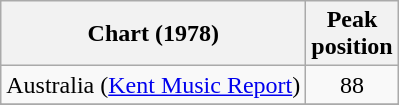<table class="wikitable sortable">
<tr>
<th>Chart (1978)</th>
<th>Peak<br>position</th>
</tr>
<tr>
<td>Australia (<a href='#'>Kent Music Report</a>)</td>
<td align="center">88</td>
</tr>
<tr>
</tr>
<tr>
</tr>
<tr>
</tr>
</table>
